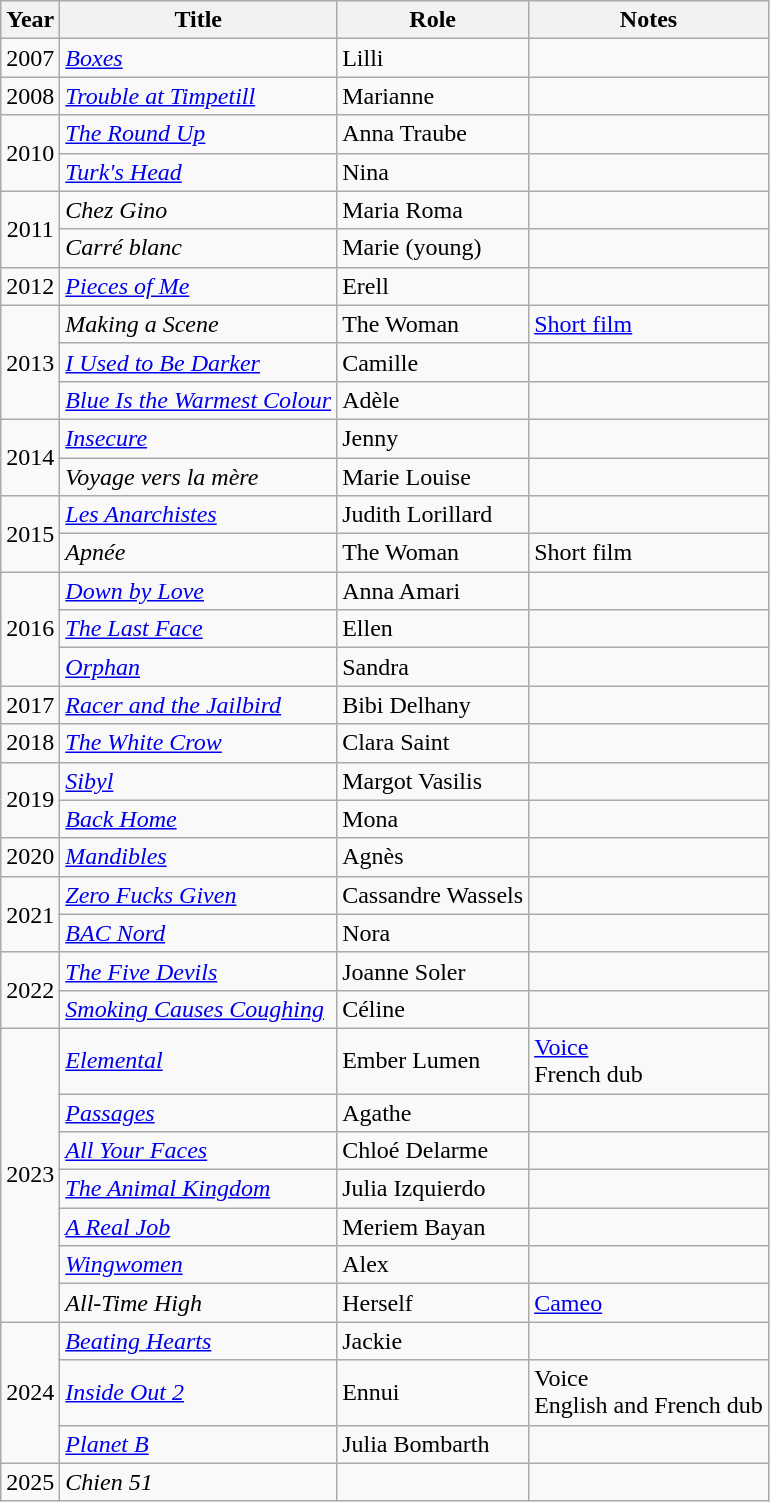<table class="wikitable sortable">
<tr>
<th>Year</th>
<th>Title</th>
<th>Role</th>
<th scope="col" class=unsortable>Notes</th>
</tr>
<tr>
<td style="text-align:center;">2007</td>
<td><em><a href='#'>Boxes</a></em></td>
<td>Lilli</td>
<td></td>
</tr>
<tr>
<td style="text-align:center;">2008</td>
<td><em><a href='#'>Trouble at Timpetill</a></em></td>
<td>Marianne</td>
<td></td>
</tr>
<tr>
<td style="text-align:center;" rowspan="2">2010</td>
<td><em><a href='#'>The Round Up</a></em></td>
<td>Anna Traube</td>
<td></td>
</tr>
<tr>
<td><em><a href='#'>Turk's Head</a></em></td>
<td>Nina</td>
<td></td>
</tr>
<tr>
<td style="text-align:center;" rowspan="2">2011</td>
<td><em>Chez Gino</em></td>
<td>Maria Roma</td>
<td></td>
</tr>
<tr>
<td><em>Carré blanc</em></td>
<td>Marie (young)</td>
<td></td>
</tr>
<tr>
<td style="text-align:center;">2012</td>
<td><em><a href='#'>Pieces of Me</a></em></td>
<td>Erell</td>
<td></td>
</tr>
<tr>
<td style="text-align:center;" rowspan="3">2013</td>
<td><em>Making a Scene</em></td>
<td>The Woman</td>
<td><a href='#'>Short film</a></td>
</tr>
<tr>
<td><em><a href='#'>I Used to Be Darker</a></em></td>
<td>Camille</td>
<td></td>
</tr>
<tr>
<td><em><a href='#'>Blue Is the Warmest Colour</a></em></td>
<td>Adèle</td>
<td></td>
</tr>
<tr>
<td style="text-align:center;" rowspan="2">2014</td>
<td><em><a href='#'>Insecure</a></em></td>
<td>Jenny</td>
<td></td>
</tr>
<tr>
<td><em>Voyage vers la mère</em></td>
<td>Marie Louise</td>
<td></td>
</tr>
<tr>
<td style="text-align:center;" rowspan="2">2015</td>
<td><em><a href='#'>Les Anarchistes</a></em></td>
<td>Judith Lorillard</td>
<td></td>
</tr>
<tr>
<td><em>Apnée</em></td>
<td>The Woman</td>
<td>Short film</td>
</tr>
<tr>
<td style="text-align:center;" rowspan="3">2016</td>
<td><em><a href='#'>Down by Love</a></em></td>
<td>Anna Amari</td>
<td></td>
</tr>
<tr>
<td><em><a href='#'>The Last Face</a></em></td>
<td>Ellen</td>
<td></td>
</tr>
<tr>
<td><em><a href='#'>Orphan</a></em></td>
<td>Sandra</td>
<td></td>
</tr>
<tr>
<td style="text-align:center;">2017</td>
<td><em><a href='#'>Racer and the Jailbird</a></em></td>
<td>Bibi Delhany</td>
<td></td>
</tr>
<tr>
<td style="text-align:center;">2018</td>
<td><em><a href='#'>The White Crow</a></em></td>
<td>Clara Saint</td>
<td></td>
</tr>
<tr>
<td style="text-align:center;" rowspan="2">2019</td>
<td><em><a href='#'>Sibyl</a></em></td>
<td>Margot Vasilis</td>
<td></td>
</tr>
<tr>
<td><em><a href='#'>Back Home</a></em></td>
<td>Mona</td>
<td></td>
</tr>
<tr>
<td style="text-align:center;">2020</td>
<td><em><a href='#'>Mandibles</a></em></td>
<td>Agnès</td>
<td></td>
</tr>
<tr>
<td style="text-align:center;" rowspan="2">2021</td>
<td><em><a href='#'>Zero Fucks Given</a></em></td>
<td>Cassandre Wassels</td>
<td></td>
</tr>
<tr>
<td><em><a href='#'>BAC Nord</a></em></td>
<td>Nora</td>
<td></td>
</tr>
<tr>
<td style="text-align:center;" rowspan="2">2022</td>
<td><em><a href='#'>The Five Devils</a></em></td>
<td>Joanne Soler</td>
<td></td>
</tr>
<tr>
<td><em><a href='#'>Smoking Causes Coughing</a></em></td>
<td>Céline</td>
<td></td>
</tr>
<tr>
<td rowspan="7" style="text-align:center;">2023</td>
<td><em><a href='#'>Elemental</a></em></td>
<td>Ember Lumen</td>
<td><a href='#'>Voice</a><br>French dub</td>
</tr>
<tr>
<td><em><a href='#'>Passages</a></em></td>
<td>Agathe</td>
<td></td>
</tr>
<tr>
<td><em><a href='#'>All Your Faces</a></em></td>
<td>Chloé Delarme</td>
<td></td>
</tr>
<tr>
<td><em><a href='#'>The Animal Kingdom</a></em></td>
<td>Julia Izquierdo</td>
<td></td>
</tr>
<tr>
<td><em><a href='#'>A Real Job</a></em></td>
<td>Meriem Bayan</td>
<td></td>
</tr>
<tr>
<td><em><a href='#'>Wingwomen</a></em></td>
<td>Alex</td>
<td></td>
</tr>
<tr>
<td><em>All-Time High</em></td>
<td>Herself</td>
<td><a href='#'>Cameo</a></td>
</tr>
<tr>
<td style="text-align:center;" rowspan="3">2024</td>
<td><em><a href='#'>Beating Hearts</a></em></td>
<td>Jackie</td>
<td></td>
</tr>
<tr>
<td><em><a href='#'>Inside Out 2</a></em></td>
<td>Ennui</td>
<td>Voice<br>English and French dub</td>
</tr>
<tr>
<td><em><a href='#'>Planet B</a></em></td>
<td>Julia Bombarth</td>
<td></td>
</tr>
<tr>
<td style="text-align:center;">2025</td>
<td><em>Chien 51</em></td>
<td></td>
<td></td>
</tr>
</table>
